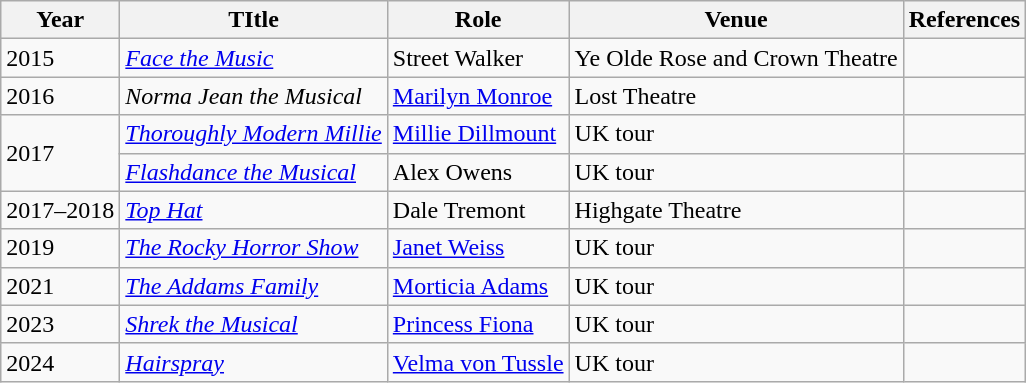<table class="wikitable">
<tr>
<th>Year</th>
<th>TItle</th>
<th>Role</th>
<th>Venue</th>
<th>References</th>
</tr>
<tr>
<td>2015</td>
<td><a href='#'><em>Face the Music</em></a></td>
<td>Street Walker</td>
<td>Ye Olde Rose and Crown Theatre</td>
<td></td>
</tr>
<tr>
<td>2016</td>
<td><em>Norma Jean the Musical</em></td>
<td><a href='#'>Marilyn Monroe</a></td>
<td>Lost Theatre</td>
<td></td>
</tr>
<tr>
<td rowspan="2">2017</td>
<td><em><a href='#'>Thoroughly Modern Millie</a></em></td>
<td><a href='#'>Millie Dillmount</a></td>
<td>UK tour</td>
<td></td>
</tr>
<tr>
<td><em><a href='#'>Flashdance the Musical</a></em></td>
<td>Alex Owens</td>
<td>UK tour</td>
<td></td>
</tr>
<tr>
<td>2017–2018</td>
<td><em><a href='#'>Top Hat</a></em></td>
<td>Dale Tremont</td>
<td>Highgate Theatre</td>
<td></td>
</tr>
<tr>
<td>2019</td>
<td><em><a href='#'>The Rocky Horror Show</a></em></td>
<td><a href='#'>Janet Weiss</a></td>
<td>UK tour</td>
<td></td>
</tr>
<tr>
<td>2021</td>
<td><em><a href='#'>The Addams Family</a></em></td>
<td><a href='#'>Morticia Adams</a></td>
<td>UK tour</td>
<td></td>
</tr>
<tr>
<td>2023</td>
<td><em><a href='#'>Shrek the Musical</a></em></td>
<td><a href='#'>Princess Fiona</a></td>
<td>UK tour</td>
<td></td>
</tr>
<tr>
<td>2024</td>
<td><em><a href='#'>Hairspray</a></em></td>
<td><a href='#'>Velma von Tussle</a></td>
<td>UK tour</td>
<td></td>
</tr>
</table>
